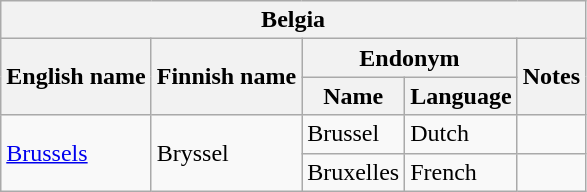<table class="wikitable sortable">
<tr>
<th colspan="5"> Belgia</th>
</tr>
<tr>
<th rowspan="2">English name</th>
<th rowspan="2">Finnish name</th>
<th colspan="2">Endonym</th>
<th rowspan="2">Notes</th>
</tr>
<tr>
<th>Name</th>
<th>Language</th>
</tr>
<tr>
<td rowspan="2"><a href='#'>Brussels</a></td>
<td rowspan="2">Bryssel</td>
<td>Brussel</td>
<td>Dutch</td>
<td></td>
</tr>
<tr>
<td>Bruxelles</td>
<td>French</td>
<td></td>
</tr>
</table>
